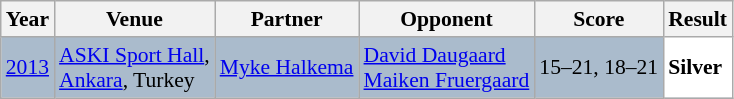<table class="sortable wikitable" style="font-size: 90%;">
<tr>
<th>Year</th>
<th>Venue</th>
<th>Partner</th>
<th>Opponent</th>
<th>Score</th>
<th>Result</th>
</tr>
<tr style="background:#AABBCC">
<td align="center"><a href='#'>2013</a></td>
<td align="left"><a href='#'>ASKI Sport Hall</a>,<br><a href='#'>Ankara</a>, Turkey</td>
<td align="left"> <a href='#'>Myke Halkema</a></td>
<td align="left"> <a href='#'>David Daugaard</a><br> <a href='#'>Maiken Fruergaard</a></td>
<td align="left">15–21, 18–21</td>
<td style="text-align:left; background:white"> <strong>Silver</strong></td>
</tr>
</table>
